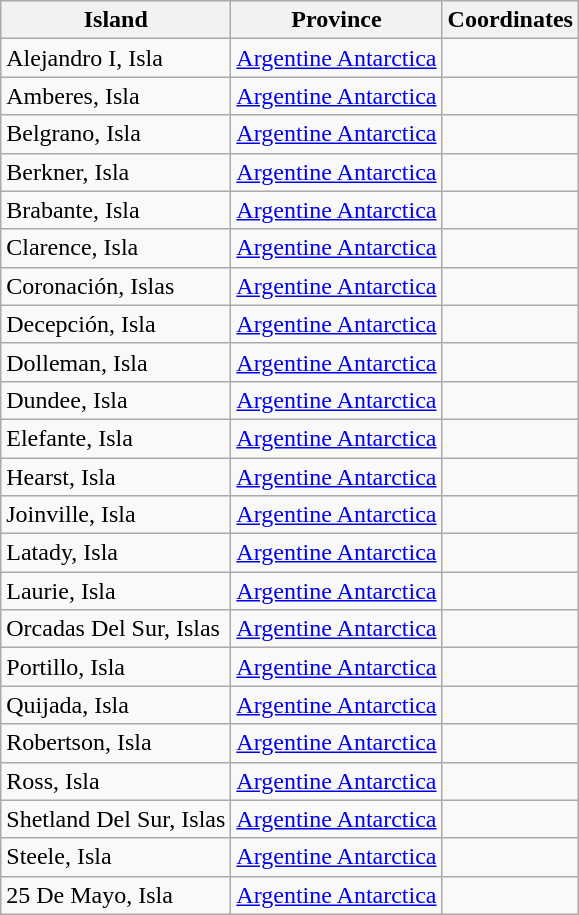<table class="wikitable sortable">
<tr>
<th>Island</th>
<th>Province</th>
<th>Coordinates</th>
</tr>
<tr>
<td>Alejandro I, Isla</td>
<td><a href='#'>Argentine Antarctica</a></td>
<td></td>
</tr>
<tr>
<td>Amberes, Isla</td>
<td><a href='#'>Argentine Antarctica</a></td>
<td></td>
</tr>
<tr>
<td>Belgrano, Isla</td>
<td><a href='#'>Argentine Antarctica</a></td>
<td></td>
</tr>
<tr>
<td>Berkner, Isla</td>
<td><a href='#'>Argentine Antarctica</a></td>
<td></td>
</tr>
<tr>
<td>Brabante, Isla</td>
<td><a href='#'>Argentine Antarctica</a></td>
<td></td>
</tr>
<tr>
<td>Clarence, Isla</td>
<td><a href='#'>Argentine Antarctica</a></td>
<td></td>
</tr>
<tr>
<td>Coronación, Islas</td>
<td><a href='#'>Argentine Antarctica</a></td>
<td></td>
</tr>
<tr>
<td>Decepción, Isla</td>
<td><a href='#'>Argentine Antarctica</a></td>
<td></td>
</tr>
<tr>
<td>Dolleman, Isla</td>
<td><a href='#'>Argentine Antarctica</a></td>
<td></td>
</tr>
<tr>
<td>Dundee, Isla</td>
<td><a href='#'>Argentine Antarctica</a></td>
<td></td>
</tr>
<tr>
<td>Elefante, Isla</td>
<td><a href='#'>Argentine Antarctica</a></td>
<td></td>
</tr>
<tr>
<td>Hearst, Isla</td>
<td><a href='#'>Argentine Antarctica</a></td>
<td></td>
</tr>
<tr>
<td>Joinville, Isla</td>
<td><a href='#'>Argentine Antarctica</a></td>
<td></td>
</tr>
<tr>
<td>Latady, Isla</td>
<td><a href='#'>Argentine Antarctica</a></td>
<td></td>
</tr>
<tr>
<td>Laurie, Isla</td>
<td><a href='#'>Argentine Antarctica</a></td>
<td></td>
</tr>
<tr>
<td>Orcadas Del Sur, Islas</td>
<td><a href='#'>Argentine Antarctica</a></td>
<td></td>
</tr>
<tr>
<td>Portillo, Isla</td>
<td><a href='#'>Argentine Antarctica</a></td>
<td></td>
</tr>
<tr>
<td>Quijada, Isla</td>
<td><a href='#'>Argentine Antarctica</a></td>
<td></td>
</tr>
<tr>
<td>Robertson, Isla</td>
<td><a href='#'>Argentine Antarctica</a></td>
<td></td>
</tr>
<tr>
<td>Ross, Isla</td>
<td><a href='#'>Argentine Antarctica</a></td>
<td></td>
</tr>
<tr>
<td>Shetland Del Sur, Islas</td>
<td><a href='#'>Argentine Antarctica</a></td>
<td></td>
</tr>
<tr>
<td>Steele, Isla</td>
<td><a href='#'>Argentine Antarctica</a></td>
<td></td>
</tr>
<tr>
<td>25 De Mayo, Isla</td>
<td><a href='#'>Argentine Antarctica</a></td>
<td></td>
</tr>
</table>
